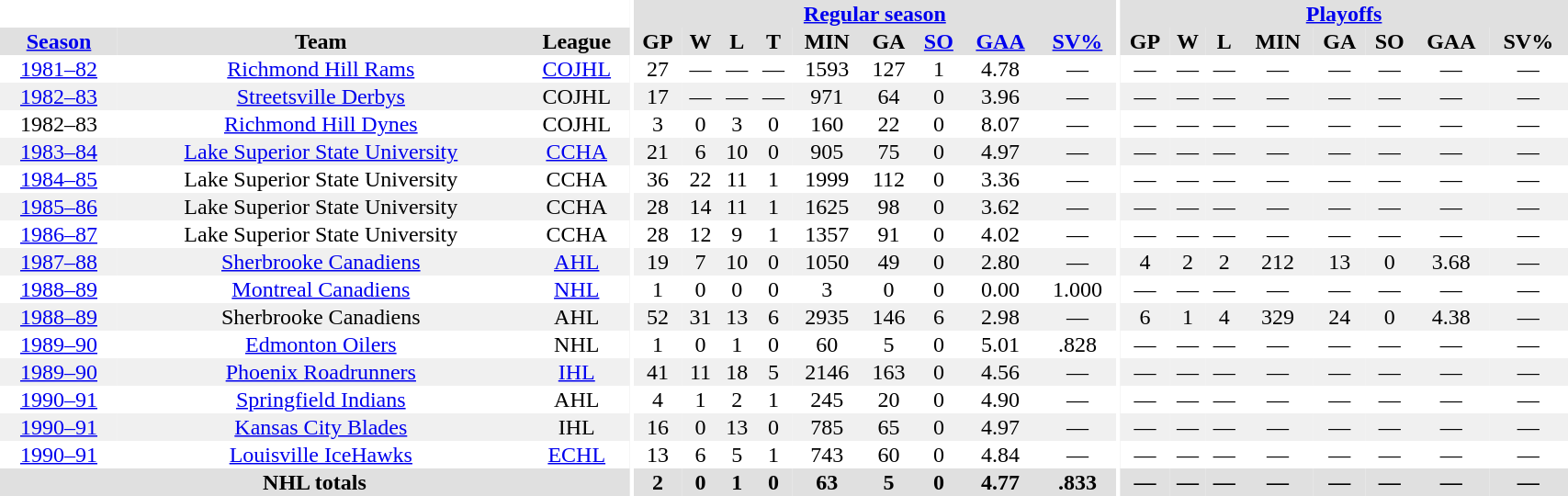<table border="0" cellpadding="1" cellspacing="0" style="width:90%; text-align:center;">
<tr bgcolor="#e0e0e0">
<th colspan="3" bgcolor="#ffffff"></th>
<th rowspan="99" bgcolor="#ffffff"></th>
<th colspan="9" bgcolor="#e0e0e0"><a href='#'>Regular season</a></th>
<th rowspan="99" bgcolor="#ffffff"></th>
<th colspan="8" bgcolor="#e0e0e0"><a href='#'>Playoffs</a></th>
</tr>
<tr bgcolor="#e0e0e0">
<th><a href='#'>Season</a></th>
<th>Team</th>
<th>League</th>
<th>GP</th>
<th>W</th>
<th>L</th>
<th>T</th>
<th>MIN</th>
<th>GA</th>
<th><a href='#'>SO</a></th>
<th><a href='#'>GAA</a></th>
<th><a href='#'>SV%</a></th>
<th>GP</th>
<th>W</th>
<th>L</th>
<th>MIN</th>
<th>GA</th>
<th>SO</th>
<th>GAA</th>
<th>SV%</th>
</tr>
<tr>
<td><a href='#'>1981–82</a></td>
<td><a href='#'>Richmond Hill Rams</a></td>
<td><a href='#'>COJHL</a></td>
<td>27</td>
<td>—</td>
<td>—</td>
<td>—</td>
<td>1593</td>
<td>127</td>
<td>1</td>
<td>4.78</td>
<td>—</td>
<td>—</td>
<td>—</td>
<td>—</td>
<td>—</td>
<td>—</td>
<td>—</td>
<td>—</td>
<td>—</td>
</tr>
<tr bgcolor="#f0f0f0">
<td><a href='#'>1982–83</a></td>
<td><a href='#'>Streetsville Derbys</a></td>
<td>COJHL</td>
<td>17</td>
<td>—</td>
<td>—</td>
<td>—</td>
<td>971</td>
<td>64</td>
<td>0</td>
<td>3.96</td>
<td>—</td>
<td>—</td>
<td>—</td>
<td>—</td>
<td>—</td>
<td>—</td>
<td>—</td>
<td>—</td>
<td>—</td>
</tr>
<tr>
<td>1982–83</td>
<td><a href='#'>Richmond Hill Dynes</a></td>
<td>COJHL</td>
<td>3</td>
<td>0</td>
<td>3</td>
<td>0</td>
<td>160</td>
<td>22</td>
<td>0</td>
<td>8.07</td>
<td>—</td>
<td>—</td>
<td>—</td>
<td>—</td>
<td>—</td>
<td>—</td>
<td>—</td>
<td>—</td>
<td>—</td>
</tr>
<tr bgcolor="#f0f0f0">
<td><a href='#'>1983–84</a></td>
<td><a href='#'>Lake Superior State University</a></td>
<td><a href='#'>CCHA</a></td>
<td>21</td>
<td>6</td>
<td>10</td>
<td>0</td>
<td>905</td>
<td>75</td>
<td>0</td>
<td>4.97</td>
<td>—</td>
<td>—</td>
<td>—</td>
<td>—</td>
<td>—</td>
<td>—</td>
<td>—</td>
<td>—</td>
<td>—</td>
</tr>
<tr>
<td><a href='#'>1984–85</a></td>
<td>Lake Superior State University</td>
<td>CCHA</td>
<td>36</td>
<td>22</td>
<td>11</td>
<td>1</td>
<td>1999</td>
<td>112</td>
<td>0</td>
<td>3.36</td>
<td>—</td>
<td>—</td>
<td>—</td>
<td>—</td>
<td>—</td>
<td>—</td>
<td>—</td>
<td>—</td>
<td>—</td>
</tr>
<tr bgcolor="#f0f0f0">
<td><a href='#'>1985–86</a></td>
<td>Lake Superior State University</td>
<td>CCHA</td>
<td>28</td>
<td>14</td>
<td>11</td>
<td>1</td>
<td>1625</td>
<td>98</td>
<td>0</td>
<td>3.62</td>
<td>—</td>
<td>—</td>
<td>—</td>
<td>—</td>
<td>—</td>
<td>—</td>
<td>—</td>
<td>—</td>
<td>—</td>
</tr>
<tr>
<td><a href='#'>1986–87</a></td>
<td>Lake Superior State University</td>
<td>CCHA</td>
<td>28</td>
<td>12</td>
<td>9</td>
<td>1</td>
<td>1357</td>
<td>91</td>
<td>0</td>
<td>4.02</td>
<td>—</td>
<td>—</td>
<td>—</td>
<td>—</td>
<td>—</td>
<td>—</td>
<td>—</td>
<td>—</td>
<td>—</td>
</tr>
<tr bgcolor="#f0f0f0">
<td><a href='#'>1987–88</a></td>
<td><a href='#'>Sherbrooke Canadiens</a></td>
<td><a href='#'>AHL</a></td>
<td>19</td>
<td>7</td>
<td>10</td>
<td>0</td>
<td>1050</td>
<td>49</td>
<td>0</td>
<td>2.80</td>
<td>—</td>
<td>4</td>
<td>2</td>
<td>2</td>
<td>212</td>
<td>13</td>
<td>0</td>
<td>3.68</td>
<td>—</td>
</tr>
<tr>
<td><a href='#'>1988–89</a></td>
<td><a href='#'>Montreal Canadiens</a></td>
<td><a href='#'>NHL</a></td>
<td>1</td>
<td>0</td>
<td>0</td>
<td>0</td>
<td>3</td>
<td>0</td>
<td>0</td>
<td>0.00</td>
<td>1.000</td>
<td>—</td>
<td>—</td>
<td>—</td>
<td>—</td>
<td>—</td>
<td>—</td>
<td>—</td>
<td>—</td>
</tr>
<tr bgcolor="#f0f0f0">
<td><a href='#'>1988–89</a></td>
<td>Sherbrooke Canadiens</td>
<td>AHL</td>
<td>52</td>
<td>31</td>
<td>13</td>
<td>6</td>
<td>2935</td>
<td>146</td>
<td>6</td>
<td>2.98</td>
<td>—</td>
<td>6</td>
<td>1</td>
<td>4</td>
<td>329</td>
<td>24</td>
<td>0</td>
<td>4.38</td>
<td>—</td>
</tr>
<tr>
<td><a href='#'>1989–90</a></td>
<td><a href='#'>Edmonton Oilers</a></td>
<td>NHL</td>
<td>1</td>
<td>0</td>
<td>1</td>
<td>0</td>
<td>60</td>
<td>5</td>
<td>0</td>
<td>5.01</td>
<td>.828</td>
<td>—</td>
<td>—</td>
<td>—</td>
<td>—</td>
<td>—</td>
<td>—</td>
<td>—</td>
<td>—</td>
</tr>
<tr bgcolor="#f0f0f0">
<td><a href='#'>1989–90</a></td>
<td><a href='#'>Phoenix Roadrunners</a></td>
<td><a href='#'>IHL</a></td>
<td>41</td>
<td>11</td>
<td>18</td>
<td>5</td>
<td>2146</td>
<td>163</td>
<td>0</td>
<td>4.56</td>
<td>—</td>
<td>—</td>
<td>—</td>
<td>—</td>
<td>—</td>
<td>—</td>
<td>—</td>
<td>—</td>
<td>—</td>
</tr>
<tr>
<td><a href='#'>1990–91</a></td>
<td><a href='#'>Springfield Indians</a></td>
<td>AHL</td>
<td>4</td>
<td>1</td>
<td>2</td>
<td>1</td>
<td>245</td>
<td>20</td>
<td>0</td>
<td>4.90</td>
<td>—</td>
<td>—</td>
<td>—</td>
<td>—</td>
<td>—</td>
<td>—</td>
<td>—</td>
<td>—</td>
<td>—</td>
</tr>
<tr bgcolor="#f0f0f0">
<td><a href='#'>1990–91</a></td>
<td><a href='#'>Kansas City Blades</a></td>
<td>IHL</td>
<td>16</td>
<td>0</td>
<td>13</td>
<td>0</td>
<td>785</td>
<td>65</td>
<td>0</td>
<td>4.97</td>
<td>—</td>
<td>—</td>
<td>—</td>
<td>—</td>
<td>—</td>
<td>—</td>
<td>—</td>
<td>—</td>
<td>—</td>
</tr>
<tr>
<td><a href='#'>1990–91</a></td>
<td><a href='#'>Louisville IceHawks</a></td>
<td><a href='#'>ECHL</a></td>
<td>13</td>
<td>6</td>
<td>5</td>
<td>1</td>
<td>743</td>
<td>60</td>
<td>0</td>
<td>4.84</td>
<td>—</td>
<td>—</td>
<td>—</td>
<td>—</td>
<td>—</td>
<td>—</td>
<td>—</td>
<td>—</td>
<td>—</td>
</tr>
<tr bgcolor="#e0e0e0">
<th colspan=3>NHL totals</th>
<th>2</th>
<th>0</th>
<th>1</th>
<th>0</th>
<th>63</th>
<th>5</th>
<th>0</th>
<th>4.77</th>
<th>.833</th>
<th>—</th>
<th>—</th>
<th>—</th>
<th>—</th>
<th>—</th>
<th>—</th>
<th>—</th>
<th>—</th>
</tr>
</table>
